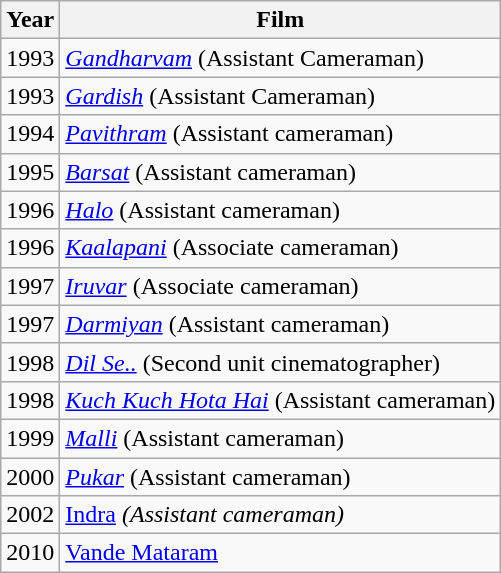<table class="wikitable sortable">
<tr>
<th>Year</th>
<th>Film</th>
</tr>
<tr>
<td>1993</td>
<td><em><a href='#'>Gandharvam</a></em> (Assistant Cameraman)</td>
</tr>
<tr>
<td>1993</td>
<td><em><a href='#'>Gardish</a></em> (Assistant Cameraman)</td>
</tr>
<tr>
<td>1994</td>
<td><em><a href='#'>Pavithram</a></em> (Assistant cameraman)</td>
</tr>
<tr>
<td>1995</td>
<td><em><a href='#'>Barsat</a></em> (Assistant cameraman)</td>
</tr>
<tr>
<td>1996</td>
<td><em><a href='#'>Halo</a></em> (Assistant cameraman)</td>
</tr>
<tr>
<td>1996</td>
<td><em><a href='#'>Kaalapani</a></em> (Associate cameraman)</td>
</tr>
<tr>
<td>1997</td>
<td><em><a href='#'>Iruvar</a></em> (Associate cameraman)</td>
</tr>
<tr>
<td>1997</td>
<td><em><a href='#'>Darmiyan</a></em> (Assistant cameraman)</td>
</tr>
<tr>
<td>1998</td>
<td><em><a href='#'>Dil Se..</a></em> (Second unit cinematographer)</td>
</tr>
<tr>
<td>1998</td>
<td><em><a href='#'>Kuch Kuch Hota Hai</a></em> (Assistant cameraman)</td>
</tr>
<tr>
<td>1999</td>
<td><em><a href='#'>Malli</a></em> (Assistant cameraman)</td>
</tr>
<tr>
<td>2000</td>
<td><em><a href='#'>Pukar</a></em> (Assistant cameraman)<em></td>
</tr>
<tr>
<td>2002</td>
<td></em><a href='#'>Indra</a><em> (Assistant cameraman)</td>
</tr>
<tr>
<td>2010</td>
<td></em><a href='#'>Vande Mataram</a><em></td>
</tr>
</table>
